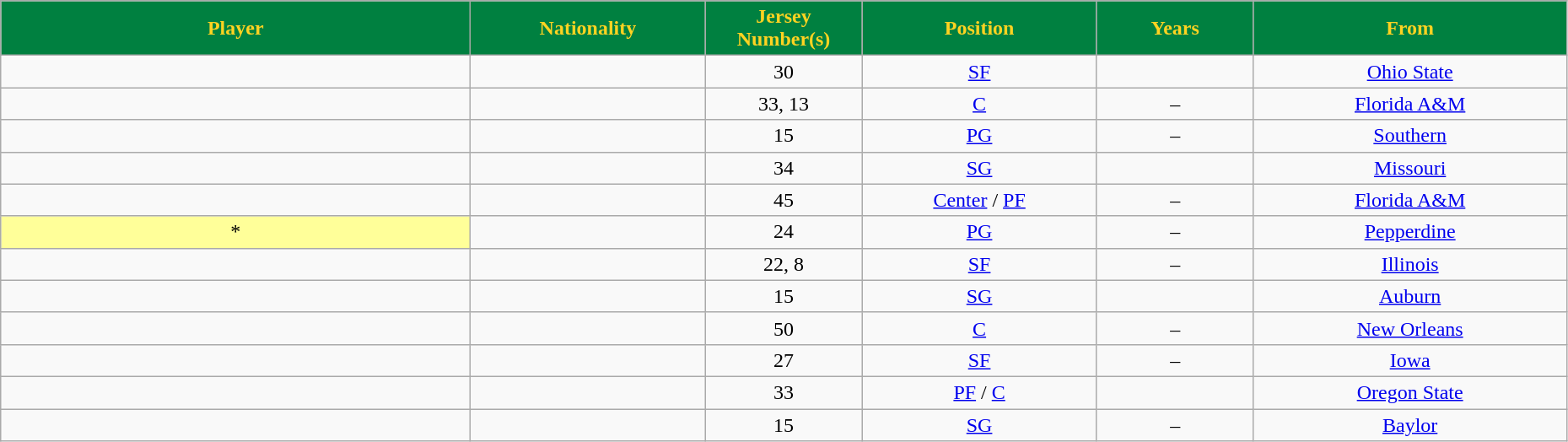<table class="wikitable" style="text-align:center" width="98%">
<tr>
<th style="background:#008040;color:#FFD321;" width="30%">Player</th>
<th style="background:#008040;color:#FFD321;" width="15%">Nationality</th>
<th style="background:#008040;color:#FFD321;" width="10%">Jersey Number(s)</th>
<th style="background:#008040;color:#FFD321;" width="15%">Position</th>
<th style="background:#008040;color:#FFD321;" width="10%">Years</th>
<th style="background:#008040;color:#FFD321;" width="20%">From</th>
</tr>
<tr>
<td></td>
<td></td>
<td>30</td>
<td><a href='#'>SF</a></td>
<td></td>
<td><a href='#'>Ohio State</a></td>
</tr>
<tr>
<td></td>
<td></td>
<td>33, 13</td>
<td><a href='#'>C</a></td>
<td>–</td>
<td><a href='#'>Florida A&M</a></td>
</tr>
<tr>
<td></td>
<td></td>
<td>15</td>
<td><a href='#'>PG</a></td>
<td>–</td>
<td><a href='#'>Southern</a></td>
</tr>
<tr>
<td></td>
<td></td>
<td>34</td>
<td><a href='#'>SG</a></td>
<td></td>
<td><a href='#'>Missouri</a></td>
</tr>
<tr>
<td></td>
<td></td>
<td>45</td>
<td><a href='#'>Center</a> / <a href='#'>PF</a></td>
<td>–</td>
<td><a href='#'>Florida A&M</a></td>
</tr>
<tr>
<td bgcolor="#FFFF99">* </td>
<td></td>
<td>24</td>
<td><a href='#'>PG</a></td>
<td>–</td>
<td><a href='#'>Pepperdine</a></td>
</tr>
<tr>
<td></td>
<td></td>
<td>22, 8</td>
<td><a href='#'>SF</a></td>
<td>–</td>
<td><a href='#'>Illinois</a></td>
</tr>
<tr>
<td></td>
<td></td>
<td>15</td>
<td><a href='#'>SG</a></td>
<td></td>
<td><a href='#'>Auburn</a></td>
</tr>
<tr>
<td></td>
<td></td>
<td>50</td>
<td><a href='#'>C</a></td>
<td>–</td>
<td><a href='#'>New Orleans</a></td>
</tr>
<tr>
<td></td>
<td></td>
<td>27</td>
<td><a href='#'>SF</a></td>
<td>–</td>
<td><a href='#'>Iowa</a></td>
</tr>
<tr>
<td></td>
<td></td>
<td>33</td>
<td><a href='#'>PF</a> / <a href='#'>C</a></td>
<td></td>
<td><a href='#'>Oregon State</a></td>
</tr>
<tr>
<td></td>
<td></td>
<td>15</td>
<td><a href='#'>SG</a></td>
<td>–</td>
<td><a href='#'>Baylor</a></td>
</tr>
</table>
